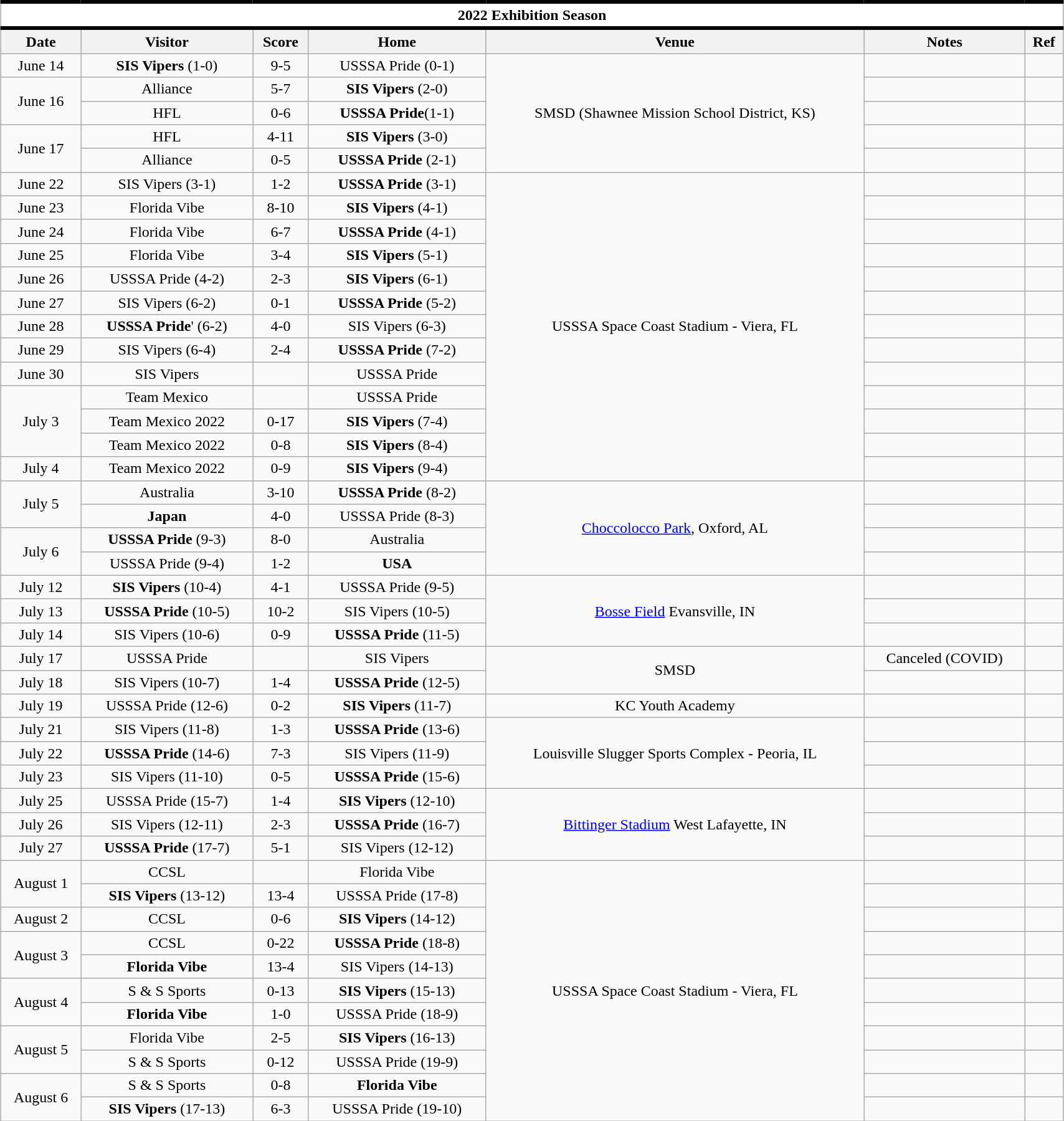<table class="wikitable toccolours" style="width:90%; clear:both; margin:1.5em auto; text-align:center;">
<tr>
<th colspan="11" style="background:#FFFFFF; border-top:#000 4px solid; border-bottom:#000 4px solid;">2022 Exhibition Season</th>
</tr>
<tr>
<th>Date</th>
<th>Visitor</th>
<th>Score</th>
<th>Home</th>
<th>Venue</th>
<th>Notes</th>
<th>Ref</th>
</tr>
<tr>
<td>June 14</td>
<td><strong>SIS Vipers</strong> (1-0)</td>
<td>9-5</td>
<td>USSSA Pride (0-1)</td>
<td rowspan=5>SMSD (Shawnee Mission School District, KS)</td>
<td></td>
<td></td>
</tr>
<tr>
<td rowspan=2>June 16</td>
<td>Alliance</td>
<td>5-7</td>
<td><strong>SIS Vipers</strong> (2-0)</td>
<td></td>
<td></td>
</tr>
<tr>
<td>HFL</td>
<td>0-6</td>
<td><strong>USSSA Pride</strong>(1-1)</td>
<td></td>
<td></td>
</tr>
<tr>
<td rowspan=2>June 17</td>
<td>HFL</td>
<td>4-11</td>
<td><strong>SIS Vipers</strong> (3-0)</td>
<td></td>
<td></td>
</tr>
<tr>
<td>Alliance</td>
<td>0-5</td>
<td><strong>USSSA Pride</strong> (2-1)</td>
<td></td>
<td></td>
</tr>
<tr>
<td>June 22</td>
<td>SIS Vipers (3-1)</td>
<td>1-2</td>
<td><strong>USSSA Pride</strong> (3-1)</td>
<td rowspan=13>USSSA Space Coast Stadium - Viera, FL</td>
<td></td>
<td></td>
</tr>
<tr>
<td>June 23</td>
<td>Florida Vibe</td>
<td>8-10</td>
<td><strong>SIS Vipers</strong> (4-1)</td>
<td></td>
<td></td>
</tr>
<tr>
<td>June 24</td>
<td>Florida Vibe</td>
<td>6-7</td>
<td><strong>USSSA Pride</strong> (4-1)</td>
<td></td>
<td></td>
</tr>
<tr>
<td>June 25</td>
<td>Florida Vibe</td>
<td>3-4</td>
<td><strong>SIS Vipers</strong> (5-1)</td>
<td></td>
<td></td>
</tr>
<tr>
<td>June 26</td>
<td>USSSA Pride (4-2)</td>
<td>2-3</td>
<td><strong>SIS Vipers</strong> (6-1)</td>
<td></td>
<td></td>
</tr>
<tr>
<td>June 27</td>
<td>SIS Vipers (6-2)</td>
<td>0-1</td>
<td><strong>USSSA Pride</strong> (5-2)</td>
<td></td>
<td></td>
</tr>
<tr>
<td>June 28</td>
<td><strong>USSSA Pride</strong>' (6-2)</td>
<td>4-0</td>
<td>SIS Vipers (6-3)</td>
<td></td>
<td></td>
</tr>
<tr>
<td>June 29</td>
<td>SIS Vipers (6-4)</td>
<td>2-4</td>
<td><strong>USSSA Pride</strong> (7-2)</td>
<td></td>
<td></td>
</tr>
<tr>
<td>June 30</td>
<td>SIS Vipers</td>
<td></td>
<td>USSSA Pride</td>
<td></td>
<td></td>
</tr>
<tr>
<td rowspan=3>July 3</td>
<td>Team Mexico</td>
<td></td>
<td>USSSA Pride</td>
<td></td>
<td></td>
</tr>
<tr>
<td>Team Mexico 2022</td>
<td>0-17</td>
<td><strong>SIS Vipers</strong> (7-4)</td>
<td></td>
<td></td>
</tr>
<tr>
<td>Team Mexico 2022</td>
<td>0-8</td>
<td><strong>SIS Vipers</strong> (8-4)</td>
<td></td>
<td></td>
</tr>
<tr>
<td>July 4</td>
<td>Team Mexico 2022</td>
<td>0-9</td>
<td><strong>SIS Vipers</strong> (9-4)</td>
<td></td>
<td></td>
</tr>
<tr>
<td rowspan=2>July 5</td>
<td>Australia</td>
<td>3-10</td>
<td><strong>USSSA Pride</strong> (8-2)</td>
<td rowspan=4><a href='#'>Choccolocco Park</a>, Oxford, AL</td>
<td></td>
<td></td>
</tr>
<tr>
<td><strong>Japan</strong></td>
<td>4-0</td>
<td>USSSA Pride (8-3)</td>
<td></td>
<td></td>
</tr>
<tr>
<td rowspan=2>July 6</td>
<td><strong>USSSA Pride</strong> (9-3)</td>
<td>8-0</td>
<td>Australia</td>
<td></td>
<td></td>
</tr>
<tr>
<td>USSSA Pride (9-4)</td>
<td>1-2</td>
<td><strong>USA</strong></td>
<td></td>
<td></td>
</tr>
<tr>
<td>July 12</td>
<td><strong>SIS Vipers</strong> (10-4)</td>
<td>4-1</td>
<td>USSSA Pride (9-5)</td>
<td rowspan=3><a href='#'>Bosse Field</a> Evansville, IN</td>
<td></td>
<td></td>
</tr>
<tr>
<td>July 13</td>
<td><strong>USSSA Pride</strong> (10-5)</td>
<td>10-2</td>
<td>SIS Vipers (10-5)</td>
<td></td>
<td></td>
</tr>
<tr>
<td>July 14</td>
<td>SIS Vipers (10-6)</td>
<td>0-9</td>
<td><strong>USSSA Pride</strong> (11-5)</td>
<td></td>
<td></td>
</tr>
<tr>
<td>July 17</td>
<td>USSSA Pride</td>
<td></td>
<td>SIS Vipers</td>
<td rowspan=2>SMSD</td>
<td>Canceled (COVID)</td>
<td></td>
</tr>
<tr>
<td>July 18</td>
<td>SIS Vipers (10-7)</td>
<td>1-4</td>
<td><strong>USSSA Pride</strong> (12-5)</td>
<td></td>
<td></td>
</tr>
<tr>
<td>July 19</td>
<td>USSSA Pride (12-6)</td>
<td>0-2</td>
<td><strong>SIS Vipers</strong> (11-7)</td>
<td>KC Youth Academy</td>
<td></td>
<td></td>
</tr>
<tr>
<td>July 21</td>
<td>SIS Vipers (11-8)</td>
<td>1-3</td>
<td><strong>USSSA Pride</strong> (13-6)</td>
<td rowspan=3>Louisville Slugger Sports Complex - Peoria, IL</td>
<td></td>
<td></td>
</tr>
<tr>
<td>July 22</td>
<td><strong>USSSA Pride</strong> (14-6)</td>
<td>7-3</td>
<td>SIS Vipers (11-9)</td>
<td></td>
<td></td>
</tr>
<tr>
<td>July 23</td>
<td>SIS Vipers (11-10)</td>
<td>0-5</td>
<td><strong>USSSA Pride</strong> (15-6)</td>
<td></td>
<td></td>
</tr>
<tr>
<td>July 25</td>
<td>USSSA Pride (15-7)</td>
<td>1-4</td>
<td><strong>SIS Vipers</strong> (12-10)</td>
<td rowspan=3><a href='#'>Bittinger Stadium</a> West Lafayette, IN</td>
<td></td>
<td></td>
</tr>
<tr>
<td>July 26</td>
<td>SIS Vipers (12-11)</td>
<td>2-3</td>
<td><strong>USSSA Pride</strong> (16-7)</td>
<td></td>
<td></td>
</tr>
<tr>
<td>July 27</td>
<td><strong>USSSA Pride</strong> (17-7)</td>
<td>5-1</td>
<td>SIS Vipers (12-12)</td>
<td></td>
<td></td>
</tr>
<tr>
<td rowspan=2>August 1</td>
<td>CCSL</td>
<td></td>
<td>Florida Vibe</td>
<td rowspan=11>USSSA Space Coast Stadium - Viera, FL</td>
<td></td>
<td></td>
</tr>
<tr>
<td><strong>SIS Vipers</strong> (13-12)</td>
<td>13-4</td>
<td>USSSA Pride (17-8)</td>
<td></td>
<td></td>
</tr>
<tr>
<td>August 2</td>
<td>CCSL</td>
<td>0-6</td>
<td><strong>SIS Vipers</strong> (14-12)</td>
<td></td>
<td></td>
</tr>
<tr>
<td rowspan=2>August 3</td>
<td>CCSL</td>
<td>0-22</td>
<td><strong>USSSA Pride</strong> (18-8)</td>
<td></td>
<td></td>
</tr>
<tr>
<td><strong>Florida Vibe</strong></td>
<td>13-4</td>
<td>SIS Vipers (14-13)</td>
<td></td>
<td></td>
</tr>
<tr>
<td rowspan=2>August 4</td>
<td>S & S Sports</td>
<td>0-13</td>
<td><strong>SIS Vipers</strong> (15-13)</td>
<td></td>
<td></td>
</tr>
<tr>
<td><strong>Florida Vibe</strong></td>
<td>1-0</td>
<td>USSSA Pride (18-9)</td>
<td></td>
<td></td>
</tr>
<tr>
<td rowspan=2>August 5</td>
<td>Florida Vibe</td>
<td>2-5</td>
<td><strong>SIS Vipers</strong> (16-13)</td>
<td></td>
<td></td>
</tr>
<tr>
<td>S & S Sports</td>
<td>0-12</td>
<td>USSSA Pride (19-9)</td>
<td></td>
<td></td>
</tr>
<tr>
<td rowspan=2>August 6</td>
<td>S & S Sports</td>
<td>0-8</td>
<td><strong>Florida Vibe</strong></td>
<td></td>
<td></td>
</tr>
<tr>
<td><strong>SIS Vipers</strong> (17-13)</td>
<td>6-3</td>
<td>USSSA Pride (19-10)</td>
<td></td>
<td></td>
</tr>
</table>
